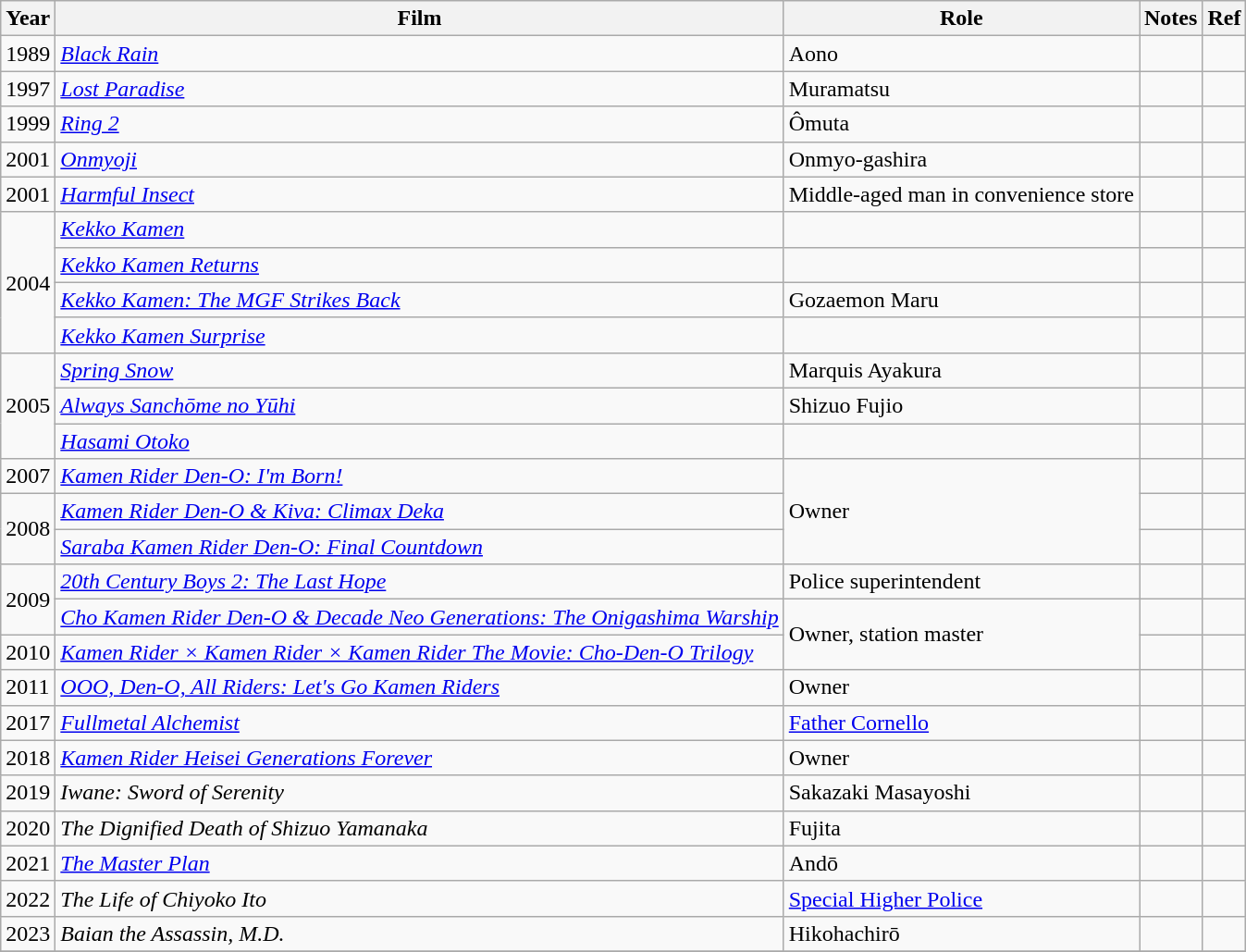<table class="wikitable">
<tr>
<th>Year</th>
<th>Film</th>
<th>Role</th>
<th>Notes</th>
<th>Ref</th>
</tr>
<tr>
<td>1989</td>
<td><em><a href='#'>Black Rain</a></em></td>
<td>Aono</td>
<td></td>
<td></td>
</tr>
<tr>
<td>1997</td>
<td><em><a href='#'>Lost Paradise</a></em></td>
<td>Muramatsu</td>
<td></td>
<td></td>
</tr>
<tr>
<td>1999</td>
<td><em><a href='#'>Ring 2</a></em></td>
<td>Ômuta</td>
<td></td>
<td></td>
</tr>
<tr>
<td>2001</td>
<td><em><a href='#'>Onmyoji</a></em></td>
<td>Onmyo-gashira</td>
<td></td>
<td></td>
</tr>
<tr>
<td>2001</td>
<td><em><a href='#'>Harmful Insect</a></em></td>
<td>Middle-aged man in convenience store</td>
<td></td>
<td></td>
</tr>
<tr>
<td rowspan="4">2004</td>
<td><em><a href='#'>Kekko Kamen</a></em></td>
<td></td>
<td></td>
<td></td>
</tr>
<tr>
<td><em><a href='#'>Kekko Kamen Returns</a></em></td>
<td></td>
<td></td>
<td></td>
</tr>
<tr>
<td><em><a href='#'>Kekko Kamen: The MGF Strikes Back</a></em></td>
<td>Gozaemon Maru</td>
<td></td>
<td></td>
</tr>
<tr>
<td><em><a href='#'>Kekko Kamen Surprise</a></em></td>
<td></td>
<td></td>
<td></td>
</tr>
<tr>
<td rowspan="3">2005</td>
<td><em><a href='#'>Spring Snow</a></em></td>
<td>Marquis Ayakura</td>
<td></td>
<td></td>
</tr>
<tr>
<td><em><a href='#'>Always Sanchōme no Yūhi</a></em></td>
<td>Shizuo Fujio</td>
<td></td>
<td></td>
</tr>
<tr>
<td><em><a href='#'>Hasami Otoko</a></em></td>
<td></td>
<td></td>
<td></td>
</tr>
<tr>
<td>2007</td>
<td><em><a href='#'>Kamen Rider Den-O: I'm Born!</a></em></td>
<td rowspan="3">Owner</td>
<td></td>
<td></td>
</tr>
<tr>
<td rowspan="2">2008</td>
<td><em><a href='#'>Kamen Rider Den-O & Kiva: Climax Deka</a></em></td>
<td></td>
<td></td>
</tr>
<tr>
<td><em><a href='#'>Saraba Kamen Rider Den-O: Final Countdown</a></em></td>
<td></td>
<td></td>
</tr>
<tr>
<td rowspan="2">2009</td>
<td><em><a href='#'>20th Century Boys 2: The Last Hope</a></em></td>
<td>Police superintendent</td>
<td></td>
<td></td>
</tr>
<tr>
<td><em><a href='#'>Cho Kamen Rider Den-O & Decade Neo Generations: The Onigashima Warship</a></em></td>
<td rowspan="2">Owner, station master</td>
<td></td>
<td></td>
</tr>
<tr>
<td>2010</td>
<td><em><a href='#'>Kamen Rider × Kamen Rider × Kamen Rider The Movie: Cho-Den-O Trilogy</a></em></td>
<td></td>
<td></td>
</tr>
<tr>
<td>2011</td>
<td><em><a href='#'>OOO, Den-O, All Riders: Let's Go Kamen Riders</a></em></td>
<td>Owner</td>
<td></td>
<td></td>
</tr>
<tr>
<td>2017</td>
<td><em><a href='#'>Fullmetal Alchemist</a></em></td>
<td><a href='#'>Father Cornello</a></td>
<td></td>
<td></td>
</tr>
<tr>
<td>2018</td>
<td><em><a href='#'>Kamen Rider Heisei Generations Forever</a></em></td>
<td>Owner</td>
<td></td>
<td></td>
</tr>
<tr>
<td>2019</td>
<td><em>Iwane: Sword of Serenity</em></td>
<td>Sakazaki Masayoshi</td>
<td></td>
<td></td>
</tr>
<tr>
<td>2020</td>
<td><em>The Dignified Death of Shizuo Yamanaka</em></td>
<td>Fujita</td>
<td></td>
<td></td>
</tr>
<tr>
<td>2021</td>
<td><em><a href='#'>The Master Plan</a></em></td>
<td>Andō</td>
<td></td>
<td></td>
</tr>
<tr>
<td>2022</td>
<td><em>The Life of Chiyoko Ito</em></td>
<td><a href='#'>Special Higher Police</a></td>
<td></td>
<td></td>
</tr>
<tr>
<td>2023</td>
<td><em>Baian the Assassin, M.D.</em></td>
<td>Hikohachirō</td>
<td></td>
<td></td>
</tr>
<tr>
</tr>
</table>
